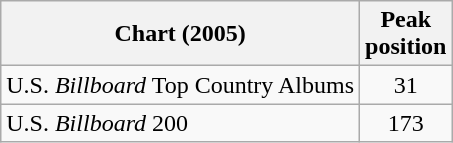<table class="wikitable">
<tr>
<th>Chart (2005)</th>
<th>Peak<br>position</th>
</tr>
<tr>
<td>U.S. <em>Billboard</em> Top Country Albums</td>
<td align="center">31</td>
</tr>
<tr>
<td>U.S. <em>Billboard</em> 200</td>
<td align="center">173</td>
</tr>
</table>
